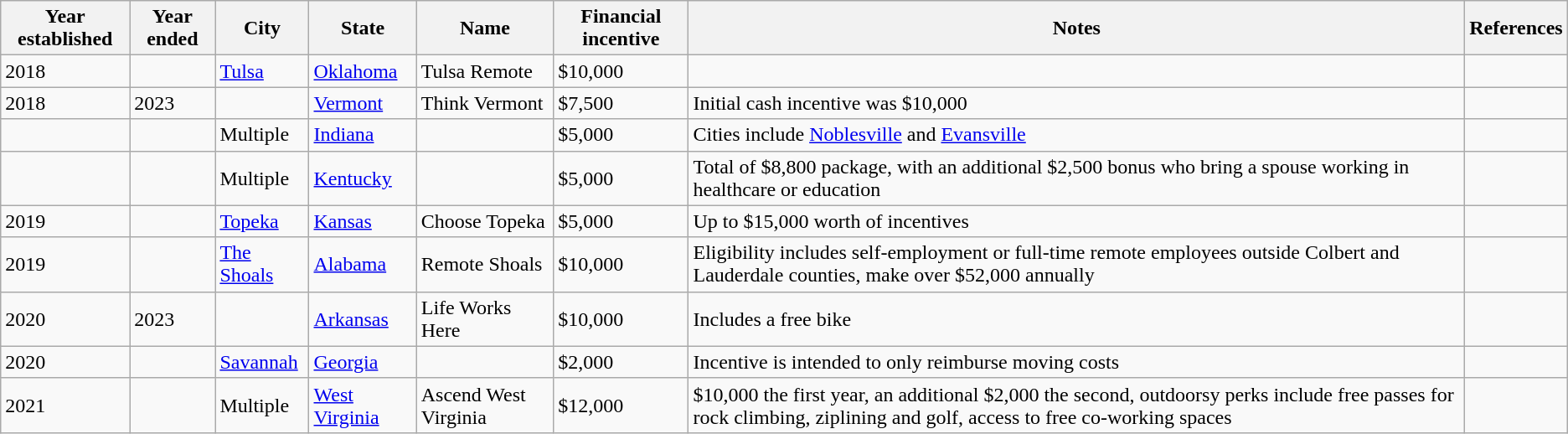<table class="wikitable sortable">
<tr>
<th>Year established</th>
<th>Year ended</th>
<th>City</th>
<th>State</th>
<th>Name</th>
<th>Financial incentive</th>
<th>Notes</th>
<th>References</th>
</tr>
<tr>
<td>2018</td>
<td></td>
<td><a href='#'>Tulsa</a></td>
<td><a href='#'>Oklahoma</a></td>
<td>Tulsa Remote</td>
<td>$10,000</td>
<td></td>
<td></td>
</tr>
<tr>
<td>2018</td>
<td>2023</td>
<td></td>
<td><a href='#'>Vermont</a></td>
<td>Think Vermont</td>
<td>$7,500</td>
<td>Initial cash incentive was $10,000</td>
<td></td>
</tr>
<tr>
<td></td>
<td></td>
<td>Multiple</td>
<td><a href='#'>Indiana</a></td>
<td></td>
<td>$5,000</td>
<td>Cities include <a href='#'>Noblesville</a> and <a href='#'>Evansville</a></td>
<td></td>
</tr>
<tr>
<td></td>
<td></td>
<td>Multiple</td>
<td><a href='#'>Kentucky</a></td>
<td></td>
<td>$5,000</td>
<td>Total of $8,800 package, with an additional $2,500 bonus who bring a spouse working in healthcare or education</td>
<td></td>
</tr>
<tr>
<td>2019</td>
<td></td>
<td><a href='#'>Topeka</a></td>
<td><a href='#'>Kansas</a></td>
<td>Choose Topeka</td>
<td>$5,000</td>
<td>Up to $15,000 worth of incentives</td>
<td></td>
</tr>
<tr>
<td>2019</td>
<td></td>
<td><a href='#'>The Shoals</a></td>
<td><a href='#'>Alabama</a></td>
<td>Remote Shoals</td>
<td>$10,000</td>
<td>Eligibility includes self-employment or full-time remote employees outside Colbert and Lauderdale counties, make over $52,000 annually</td>
<td></td>
</tr>
<tr>
<td>2020</td>
<td>2023</td>
<td></td>
<td><a href='#'>Arkansas</a></td>
<td>Life Works Here</td>
<td>$10,000</td>
<td>Includes a free bike</td>
<td></td>
</tr>
<tr>
<td>2020</td>
<td></td>
<td><a href='#'>Savannah</a></td>
<td><a href='#'>Georgia</a></td>
<td></td>
<td>$2,000</td>
<td>Incentive is intended to only reimburse moving costs</td>
<td></td>
</tr>
<tr>
<td>2021</td>
<td></td>
<td>Multiple</td>
<td><a href='#'>West Virginia</a></td>
<td>Ascend West Virginia</td>
<td>$12,000</td>
<td>$10,000 the first year, an additional $2,000 the second, outdoorsy perks include free passes for rock climbing, ziplining and golf, access to free co-working spaces</td>
<td></td>
</tr>
</table>
